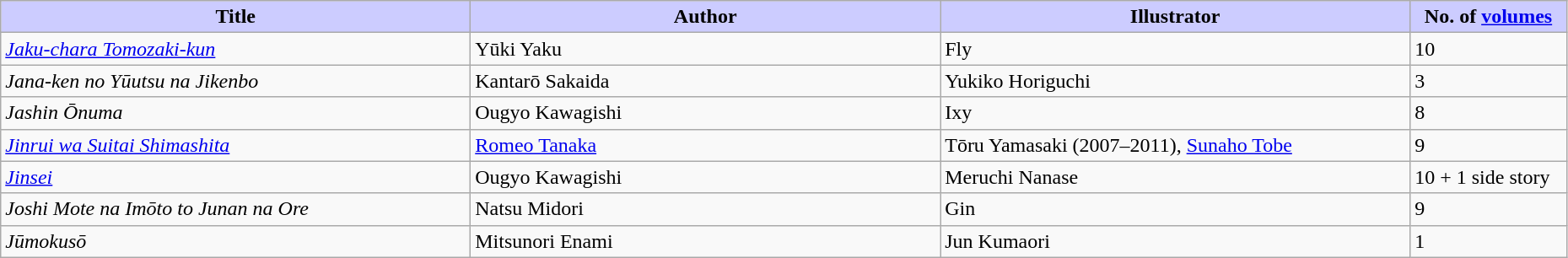<table class="wikitable" style="width: 98%;">
<tr>
<th width=30% style="background:#ccf;">Title</th>
<th width=30% style="background:#ccf;">Author</th>
<th width=30% style="background:#ccf;">Illustrator</th>
<th width=10% style="background:#ccf;">No. of <a href='#'>volumes</a></th>
</tr>
<tr>
<td><em><a href='#'>Jaku-chara Tomozaki-kun</a></em></td>
<td>Yūki Yaku</td>
<td>Fly</td>
<td>10</td>
</tr>
<tr>
<td><em>Jana-ken no Yūutsu na Jikenbo</em></td>
<td>Kantarō Sakaida</td>
<td>Yukiko Horiguchi</td>
<td>3</td>
</tr>
<tr>
<td><em>Jashin Ōnuma</em></td>
<td>Ougyo Kawagishi</td>
<td>Ixy</td>
<td>8</td>
</tr>
<tr>
<td><em><a href='#'>Jinrui wa Suitai Shimashita</a></em></td>
<td><a href='#'>Romeo Tanaka</a></td>
<td>Tōru Yamasaki (2007–2011), <a href='#'>Sunaho Tobe</a></td>
<td>9</td>
</tr>
<tr>
<td><em><a href='#'>Jinsei</a></em></td>
<td>Ougyo Kawagishi</td>
<td>Meruchi Nanase</td>
<td>10 + 1 side story</td>
</tr>
<tr>
<td><em>Joshi Mote na Imōto to Junan na Ore</em></td>
<td>Natsu Midori</td>
<td>Gin</td>
<td>9</td>
</tr>
<tr>
<td><em>Jūmokusō</em></td>
<td>Mitsunori Enami</td>
<td>Jun Kumaori</td>
<td>1</td>
</tr>
</table>
